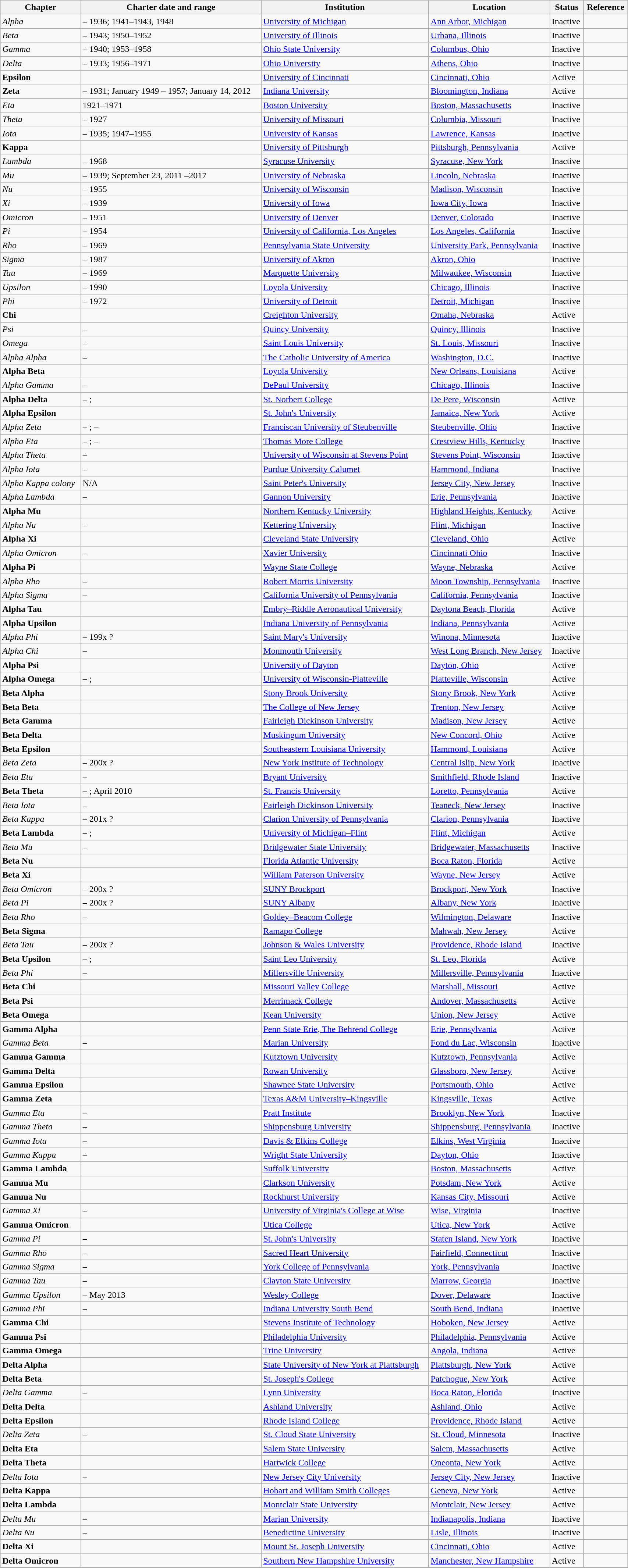<table class="wikitable sortable " style="width:90%">
<tr>
<th style=>Chapter</th>
<th style=>Charter date and range</th>
<th style=>Institution</th>
<th style=>Location</th>
<th style=>Status</th>
<th>Reference</th>
</tr>
<tr>
<td><em>Alpha</em></td>
<td> – 1936; 1941–1943, 1948</td>
<td><a href='#'>University of Michigan</a></td>
<td><a href='#'>Ann Arbor, Michigan</a></td>
<td>Inactive</td>
<td></td>
</tr>
<tr>
<td><em>Beta</em></td>
<td> – 1943; 1950–1952</td>
<td><a href='#'>University of Illinois</a></td>
<td><a href='#'>Urbana, Illinois</a></td>
<td>Inactive</td>
<td></td>
</tr>
<tr>
<td><em>Gamma</em></td>
<td> – 1940; 1953–1958</td>
<td><a href='#'>Ohio State University</a></td>
<td><a href='#'>Columbus, Ohio</a></td>
<td>Inactive</td>
<td></td>
</tr>
<tr>
<td><em>Delta</em></td>
<td> – 1933; 1956–1971</td>
<td><a href='#'>Ohio University</a></td>
<td><a href='#'>Athens, Ohio</a></td>
<td>Inactive</td>
<td></td>
</tr>
<tr>
<td><strong>Epsilon</strong></td>
<td></td>
<td><a href='#'>University of Cincinnati</a></td>
<td><a href='#'>Cincinnati, Ohio</a></td>
<td>Active</td>
<td><br></td>
</tr>
<tr>
<td><strong>Zeta</strong></td>
<td> – 1931; January 1949 – 1957; January 14, 2012</td>
<td><a href='#'>Indiana University</a></td>
<td><a href='#'>Bloomington, Indiana</a></td>
<td>Active</td>
<td></td>
</tr>
<tr>
<td><em>Eta</em></td>
<td>1921–1971</td>
<td><a href='#'>Boston University</a></td>
<td><a href='#'>Boston, Massachusetts</a></td>
<td>Inactive</td>
<td></td>
</tr>
<tr>
<td><em>Theta </em></td>
<td> – 1927</td>
<td><a href='#'>University of Missouri</a></td>
<td><a href='#'>Columbia, Missouri</a></td>
<td>Inactive</td>
<td></td>
</tr>
<tr>
<td><em>Iota</em></td>
<td> – 1935; 1947–1955</td>
<td><a href='#'>University of Kansas</a></td>
<td><a href='#'>Lawrence, Kansas</a></td>
<td>Inactive</td>
<td></td>
</tr>
<tr>
<td><strong>Kappa</strong></td>
<td></td>
<td><a href='#'>University of Pittsburgh</a></td>
<td><a href='#'>Pittsburgh, Pennsylvania</a></td>
<td>Active</td>
<td></td>
</tr>
<tr>
<td><em>Lambda</em></td>
<td> – 1968</td>
<td><a href='#'>Syracuse University</a></td>
<td><a href='#'>Syracuse, New York</a></td>
<td>Inactive</td>
<td></td>
</tr>
<tr>
<td><em>Mu</em></td>
<td> – 1939; September 23, 2011 –2017</td>
<td><a href='#'>University of Nebraska</a></td>
<td><a href='#'>Lincoln, Nebraska</a></td>
<td>Inactive</td>
<td></td>
</tr>
<tr>
<td><em>Nu</em></td>
<td> – 1955</td>
<td><a href='#'>University of Wisconsin</a></td>
<td><a href='#'>Madison, Wisconsin</a></td>
<td>Inactive</td>
<td></td>
</tr>
<tr>
<td><em>Xi</em></td>
<td> – 1939</td>
<td><a href='#'>University of Iowa</a></td>
<td><a href='#'>Iowa City, Iowa</a></td>
<td>Inactive</td>
<td></td>
</tr>
<tr>
<td><em>Omicron</em></td>
<td> – 1951</td>
<td><a href='#'>University of Denver</a></td>
<td><a href='#'>Denver, Colorado</a></td>
<td>Inactive</td>
<td></td>
</tr>
<tr>
<td><em>Pi</em></td>
<td> – 1954</td>
<td><a href='#'>University of California, Los Angeles</a></td>
<td><a href='#'>Los Angeles, California</a></td>
<td>Inactive</td>
<td></td>
</tr>
<tr>
<td><em>Rho</em></td>
<td> – 1969</td>
<td><a href='#'>Pennsylvania State University</a></td>
<td><a href='#'>University Park, Pennsylvania</a></td>
<td>Inactive</td>
<td></td>
</tr>
<tr>
<td><em>Sigma</em></td>
<td> – 1987</td>
<td><a href='#'>University of Akron</a></td>
<td><a href='#'>Akron, Ohio</a></td>
<td>Inactive</td>
<td></td>
</tr>
<tr>
<td><em>Tau</em></td>
<td> – 1969</td>
<td><a href='#'>Marquette University</a></td>
<td><a href='#'>Milwaukee, Wisconsin</a></td>
<td>Inactive</td>
<td></td>
</tr>
<tr>
<td><em>Upsilon</em></td>
<td> – 1990</td>
<td><a href='#'>Loyola University</a></td>
<td><a href='#'>Chicago, Illinois</a></td>
<td>Inactive</td>
<td></td>
</tr>
<tr>
<td><em>Phi</em></td>
<td> – 1972</td>
<td><a href='#'>University of Detroit</a></td>
<td><a href='#'>Detroit, Michigan</a></td>
<td>Inactive</td>
<td></td>
</tr>
<tr>
<td><strong>Chi</strong></td>
<td></td>
<td><a href='#'>Creighton University</a></td>
<td><a href='#'>Omaha, Nebraska</a></td>
<td>Active</td>
<td></td>
</tr>
<tr>
<td><em>Psi</em></td>
<td> – </td>
<td><a href='#'>Quincy University</a></td>
<td><a href='#'>Quincy, Illinois</a></td>
<td>Inactive</td>
<td></td>
</tr>
<tr>
<td><em>Omega</em></td>
<td> – </td>
<td><a href='#'>Saint Louis University</a></td>
<td><a href='#'>St. Louis, Missouri</a></td>
<td>Inactive</td>
<td></td>
</tr>
<tr>
<td><em>Alpha Alpha</em></td>
<td> – </td>
<td><a href='#'>The Catholic University of America</a></td>
<td><a href='#'>Washington, D.C.</a></td>
<td>Inactive</td>
<td></td>
</tr>
<tr>
<td><strong>Alpha Beta</strong></td>
<td></td>
<td><a href='#'>Loyola University</a></td>
<td><a href='#'>New Orleans, Louisiana</a></td>
<td>Active</td>
<td></td>
</tr>
<tr>
<td><em>Alpha Gamma</em></td>
<td> – </td>
<td><a href='#'>DePaul University</a></td>
<td><a href='#'>Chicago, Illinois</a></td>
<td>Inactive</td>
<td></td>
</tr>
<tr>
<td><strong>Alpha Delta</strong></td>
<td> – ; </td>
<td><a href='#'>St. Norbert College</a></td>
<td><a href='#'>De Pere, Wisconsin</a></td>
<td>Active</td>
<td></td>
</tr>
<tr>
<td><strong>Alpha Epsilon</strong></td>
<td></td>
<td><a href='#'>St. John's University</a></td>
<td><a href='#'>Jamaica, New York</a></td>
<td>Active</td>
<td></td>
</tr>
<tr>
<td><em>Alpha Zeta</em></td>
<td> – ;  – </td>
<td><a href='#'>Franciscan University of Steubenville</a></td>
<td><a href='#'>Steubenville, Ohio</a></td>
<td>Inactive</td>
<td></td>
</tr>
<tr>
<td><em>Alpha Eta</em></td>
<td> – ;  – </td>
<td><a href='#'>Thomas More College</a></td>
<td><a href='#'>Crestview Hills, Kentucky</a></td>
<td>Inactive</td>
<td></td>
</tr>
<tr>
<td><em>Alpha Theta</em></td>
<td> – </td>
<td><a href='#'>University of Wisconsin at Stevens Point</a></td>
<td><a href='#'>Stevens Point, Wisconsin</a></td>
<td>Inactive</td>
<td></td>
</tr>
<tr>
<td><em>Alpha Iota</em></td>
<td> – </td>
<td><a href='#'>Purdue University Calumet</a></td>
<td><a href='#'>Hammond, Indiana</a></td>
<td>Inactive</td>
<td></td>
</tr>
<tr>
<td><em>Alpha Kappa colony</em></td>
<td>N/A</td>
<td><a href='#'>Saint Peter's University</a></td>
<td><a href='#'>Jersey City, New Jersey</a></td>
<td>Inactive</td>
<td></td>
</tr>
<tr>
<td><em>Alpha Lambda</em></td>
<td> – </td>
<td><a href='#'>Gannon University</a></td>
<td><a href='#'>Erie, Pennsylvania</a></td>
<td>Inactive</td>
<td></td>
</tr>
<tr>
<td><strong>Alpha Mu</strong></td>
<td></td>
<td><a href='#'>Northern Kentucky University</a></td>
<td><a href='#'>Highland Heights, Kentucky</a></td>
<td>Active</td>
<td></td>
</tr>
<tr>
<td><em>Alpha Nu</em></td>
<td> – </td>
<td><a href='#'>Kettering University</a></td>
<td><a href='#'>Flint, Michigan</a></td>
<td>Inactive</td>
<td></td>
</tr>
<tr>
<td><strong>Alpha Xi</strong></td>
<td></td>
<td><a href='#'>Cleveland State University</a></td>
<td><a href='#'>Cleveland, Ohio</a></td>
<td>Active</td>
<td></td>
</tr>
<tr>
<td><em>Alpha Omicron</em></td>
<td> – </td>
<td><a href='#'>Xavier University</a></td>
<td><a href='#'>Cincinnati Ohio</a></td>
<td>Inactive</td>
<td></td>
</tr>
<tr>
<td><strong>Alpha Pi</strong></td>
<td></td>
<td><a href='#'>Wayne State College</a></td>
<td><a href='#'>Wayne, Nebraska</a></td>
<td>Active</td>
<td></td>
</tr>
<tr>
<td><em>Alpha Rho</em></td>
<td> – </td>
<td><a href='#'>Robert Morris University</a></td>
<td><a href='#'>Moon Township, Pennsylvania</a></td>
<td>Inactive</td>
<td></td>
</tr>
<tr>
<td><em>Alpha Sigma</em></td>
<td> – </td>
<td><a href='#'>California University of Pennsylvania</a></td>
<td><a href='#'>California, Pennsylvania</a></td>
<td>Inactive</td>
<td></td>
</tr>
<tr>
<td><strong>Alpha Tau</strong></td>
<td></td>
<td><a href='#'>Embry–Riddle Aeronautical University</a></td>
<td><a href='#'>Daytona Beach, Florida</a></td>
<td>Active</td>
<td></td>
</tr>
<tr>
<td><strong>Alpha Upsilon</strong></td>
<td></td>
<td><a href='#'>Indiana University of Pennsylvania</a></td>
<td><a href='#'>Indiana, Pennsylvania</a></td>
<td>Active</td>
<td></td>
</tr>
<tr>
<td><em>Alpha Phi</em></td>
<td> – 199x ?</td>
<td><a href='#'>Saint Mary's University</a></td>
<td><a href='#'>Winona, Minnesota</a></td>
<td>Inactive</td>
<td></td>
</tr>
<tr>
<td><em>Alpha Chi</em></td>
<td> – </td>
<td><a href='#'>Monmouth University</a></td>
<td><a href='#'>West Long Branch, New Jersey</a></td>
<td>Inactive</td>
<td></td>
</tr>
<tr>
<td><strong>Alpha Psi</strong></td>
<td></td>
<td><a href='#'>University of Dayton</a></td>
<td><a href='#'>Dayton, Ohio</a></td>
<td>Active</td>
<td></td>
</tr>
<tr>
<td><strong>Alpha Omega</strong></td>
<td> – ; </td>
<td><a href='#'>University of Wisconsin-Platteville</a></td>
<td><a href='#'>Platteville, Wisconsin</a></td>
<td>Active</td>
<td></td>
</tr>
<tr>
<td><strong>Beta Alpha</strong></td>
<td></td>
<td><a href='#'>Stony Brook University</a></td>
<td><a href='#'>Stony Brook, New York</a></td>
<td>Active</td>
<td></td>
</tr>
<tr>
<td><strong>Beta Beta</strong></td>
<td></td>
<td><a href='#'>The College of New Jersey</a></td>
<td><a href='#'>Trenton, New Jersey</a></td>
<td>Active</td>
<td></td>
</tr>
<tr>
<td><strong>Beta Gamma</strong></td>
<td></td>
<td><a href='#'>Fairleigh Dickinson University</a></td>
<td><a href='#'>Madison, New Jersey</a></td>
<td>Active</td>
<td></td>
</tr>
<tr>
<td><strong>Beta Delta</strong></td>
<td></td>
<td><a href='#'>Muskingum University</a></td>
<td><a href='#'>New Concord, Ohio</a></td>
<td>Active</td>
<td></td>
</tr>
<tr>
<td><strong>Beta Epsilon</strong></td>
<td></td>
<td><a href='#'>Southeastern Louisiana University</a></td>
<td><a href='#'>Hammond, Louisiana</a></td>
<td>Active</td>
<td></td>
</tr>
<tr>
<td><em>Beta Zeta</em></td>
<td> – 200x ?</td>
<td><a href='#'>New York Institute of Technology</a></td>
<td><a href='#'>Central Islip, New York</a></td>
<td>Inactive</td>
<td></td>
</tr>
<tr>
<td><em>Beta Eta</em></td>
<td> – </td>
<td><a href='#'>Bryant University</a></td>
<td><a href='#'>Smithfield, Rhode Island</a></td>
<td>Inactive</td>
<td></td>
</tr>
<tr>
<td><strong>Beta Theta</strong></td>
<td> – ; April 2010</td>
<td><a href='#'>St. Francis University</a></td>
<td><a href='#'>Loretto, Pennsylvania</a></td>
<td>Active</td>
<td></td>
</tr>
<tr>
<td><em>Beta Iota</em></td>
<td> – </td>
<td><a href='#'>Fairleigh Dickinson University</a></td>
<td><a href='#'>Teaneck, New Jersey</a></td>
<td>Inactive</td>
<td></td>
</tr>
<tr>
<td><em>Beta Kappa</em></td>
<td> – 201x ?</td>
<td><a href='#'>Clarion University of Pennsylvania</a></td>
<td><a href='#'>Clarion, Pennsylvania</a></td>
<td>Inactive</td>
<td></td>
</tr>
<tr>
<td><strong>Beta Lambda</strong></td>
<td> – ; </td>
<td><a href='#'>University of Michigan–Flint</a></td>
<td><a href='#'>Flint, Michigan</a></td>
<td>Active</td>
<td></td>
</tr>
<tr>
<td><em>Beta Mu</em></td>
<td> – </td>
<td><a href='#'>Bridgewater State University</a></td>
<td><a href='#'>Bridgewater, Massachusetts</a></td>
<td>Inactive</td>
<td></td>
</tr>
<tr>
<td><strong>Beta Nu</strong></td>
<td></td>
<td><a href='#'>Florida Atlantic University</a></td>
<td><a href='#'>Boca Raton, Florida</a></td>
<td>Active</td>
<td></td>
</tr>
<tr>
<td><strong>Beta Xi</strong></td>
<td></td>
<td><a href='#'>William Paterson University</a></td>
<td><a href='#'>Wayne, New Jersey</a></td>
<td>Active</td>
<td></td>
</tr>
<tr>
<td><em>Beta Omicron</em></td>
<td> – 200x ?</td>
<td><a href='#'>SUNY Brockport</a></td>
<td><a href='#'>Brockport, New York</a></td>
<td>Inactive</td>
<td></td>
</tr>
<tr>
<td><em>Beta Pi</em></td>
<td> – 200x ?</td>
<td><a href='#'>SUNY Albany</a></td>
<td><a href='#'>Albany, New York</a></td>
<td>Inactive</td>
<td></td>
</tr>
<tr>
<td><em>Beta Rho</em></td>
<td> – </td>
<td><a href='#'>Goldey–Beacom College</a></td>
<td><a href='#'>Wilmington, Delaware</a></td>
<td>Inactive</td>
<td></td>
</tr>
<tr>
<td><strong>Beta Sigma</strong></td>
<td></td>
<td><a href='#'>Ramapo College</a></td>
<td><a href='#'>Mahwah, New Jersey</a></td>
<td>Active</td>
<td></td>
</tr>
<tr>
<td><em>Beta Tau</em></td>
<td> – 200x ?</td>
<td><a href='#'>Johnson & Wales University</a></td>
<td><a href='#'>Providence, Rhode Island</a></td>
<td>Inactive</td>
<td></td>
</tr>
<tr>
<td><strong>Beta Upsilon</strong></td>
<td> – ; </td>
<td><a href='#'>Saint Leo University</a></td>
<td><a href='#'>St. Leo, Florida</a></td>
<td>Active</td>
<td></td>
</tr>
<tr>
<td><em>Beta Phi</em></td>
<td> – </td>
<td><a href='#'>Millersville University</a></td>
<td><a href='#'>Millersville, Pennsylvania</a></td>
<td>Inactive</td>
<td></td>
</tr>
<tr>
<td><strong>Beta Chi</strong></td>
<td></td>
<td><a href='#'>Missouri Valley College</a></td>
<td><a href='#'>Marshall, Missouri</a></td>
<td>Active</td>
<td></td>
</tr>
<tr>
<td><strong>Beta Psi</strong></td>
<td></td>
<td><a href='#'>Merrimack College</a></td>
<td><a href='#'>Andover, Massachusetts</a></td>
<td>Active</td>
<td></td>
</tr>
<tr>
<td><strong>Beta Omega</strong></td>
<td></td>
<td><a href='#'>Kean University</a></td>
<td><a href='#'>Union, New Jersey</a></td>
<td>Active</td>
<td></td>
</tr>
<tr>
<td><strong>Gamma Alpha</strong></td>
<td></td>
<td><a href='#'>Penn State Erie, The Behrend College</a></td>
<td><a href='#'>Erie, Pennsylvania</a></td>
<td>Active</td>
<td></td>
</tr>
<tr>
<td><em>Gamma Beta</em></td>
<td> – </td>
<td><a href='#'>Marian University</a></td>
<td><a href='#'>Fond du Lac, Wisconsin</a></td>
<td>Inactive</td>
<td></td>
</tr>
<tr>
<td><strong>Gamma Gamma</strong></td>
<td></td>
<td><a href='#'>Kutztown University</a></td>
<td><a href='#'>Kutztown, Pennsylvania</a></td>
<td>Active</td>
<td></td>
</tr>
<tr>
<td><strong>Gamma Delta</strong></td>
<td></td>
<td><a href='#'>Rowan University</a></td>
<td><a href='#'>Glassboro, New Jersey</a></td>
<td>Active</td>
<td></td>
</tr>
<tr>
<td><strong>Gamma Epsilon</strong></td>
<td></td>
<td><a href='#'>Shawnee State University</a></td>
<td><a href='#'>Portsmouth, Ohio</a></td>
<td>Active</td>
<td></td>
</tr>
<tr>
<td><strong>Gamma Zeta</strong></td>
<td></td>
<td><a href='#'>Texas A&M University–Kingsville</a></td>
<td><a href='#'>Kingsville, Texas</a></td>
<td>Active</td>
<td></td>
</tr>
<tr>
<td><em>Gamma Eta</em></td>
<td> – </td>
<td><a href='#'>Pratt Institute</a></td>
<td><a href='#'>Brooklyn, New York</a></td>
<td>Inactive</td>
<td></td>
</tr>
<tr>
<td><em>Gamma Theta</em></td>
<td> – </td>
<td><a href='#'>Shippensburg University</a></td>
<td><a href='#'>Shippensburg, Pennsylvania</a></td>
<td>Inactive</td>
<td></td>
</tr>
<tr>
<td><em>Gamma Iota</em></td>
<td> – </td>
<td><a href='#'>Davis & Elkins College</a></td>
<td><a href='#'>Elkins, West Virginia</a></td>
<td>Inactive</td>
<td></td>
</tr>
<tr>
<td><em>Gamma Kappa</em></td>
<td> – </td>
<td><a href='#'>Wright State University</a></td>
<td><a href='#'>Dayton, Ohio</a></td>
<td>Inactive</td>
<td></td>
</tr>
<tr>
<td><strong>Gamma Lambda</strong></td>
<td></td>
<td><a href='#'>Suffolk University</a></td>
<td><a href='#'>Boston, Massachusetts</a></td>
<td>Active</td>
<td></td>
</tr>
<tr>
<td><strong>Gamma Mu</strong></td>
<td></td>
<td><a href='#'>Clarkson University</a></td>
<td><a href='#'>Potsdam, New York</a></td>
<td>Active</td>
<td></td>
</tr>
<tr>
<td><strong>Gamma Nu</strong></td>
<td></td>
<td><a href='#'>Rockhurst University</a></td>
<td><a href='#'>Kansas City, Missouri</a></td>
<td>Active</td>
<td></td>
</tr>
<tr>
<td><em>Gamma Xi</em></td>
<td> – </td>
<td><a href='#'>University of Virginia's College at Wise</a></td>
<td><a href='#'>Wise, Virginia</a></td>
<td>Inactive</td>
<td></td>
</tr>
<tr>
<td><strong>Gamma Omicron</strong></td>
<td></td>
<td><a href='#'>Utica College</a></td>
<td><a href='#'>Utica, New York</a></td>
<td>Active</td>
<td></td>
</tr>
<tr>
<td><em>Gamma Pi</em></td>
<td> – </td>
<td><a href='#'>St. John's University</a></td>
<td><a href='#'>Staten Island, New York</a></td>
<td>Inactive</td>
<td></td>
</tr>
<tr>
<td><em>Gamma Rho</em></td>
<td> – </td>
<td><a href='#'>Sacred Heart University</a></td>
<td><a href='#'>Fairfield, Connecticut</a></td>
<td>Inactive</td>
<td></td>
</tr>
<tr>
<td><em>Gamma Sigma</em></td>
<td> – </td>
<td><a href='#'>York College of Pennsylvania</a></td>
<td><a href='#'>York, Pennsylvania</a></td>
<td>Inactive</td>
<td></td>
</tr>
<tr>
<td><em>Gamma Tau</em></td>
<td> – </td>
<td><a href='#'>Clayton State University</a></td>
<td><a href='#'>Marrow, Georgia</a></td>
<td>Inactive</td>
<td> </td>
</tr>
<tr>
<td><em>Gamma Upsilon</em></td>
<td> – May 2013</td>
<td><a href='#'>Wesley College</a></td>
<td><a href='#'>Dover, Delaware</a></td>
<td>Inactive</td>
<td></td>
</tr>
<tr>
<td><em>Gamma Phi</em></td>
<td> – </td>
<td><a href='#'>Indiana University South Bend</a></td>
<td><a href='#'>South Bend, Indiana</a></td>
<td>Inactive</td>
<td></td>
</tr>
<tr>
<td><strong>Gamma Chi</strong></td>
<td></td>
<td><a href='#'>Stevens Institute of Technology</a></td>
<td><a href='#'>Hoboken, New Jersey</a></td>
<td>Active</td>
<td></td>
</tr>
<tr>
<td><strong>Gamma Psi</strong></td>
<td></td>
<td><a href='#'>Philadelphia University</a></td>
<td><a href='#'>Philadelphia, Pennsylvania</a></td>
<td>Active</td>
<td></td>
</tr>
<tr>
<td><strong>Gamma Omega</strong></td>
<td></td>
<td><a href='#'>Trine University</a></td>
<td><a href='#'>Angola, Indiana</a></td>
<td>Active</td>
<td></td>
</tr>
<tr>
<td><strong>Delta Alpha</strong></td>
<td></td>
<td><a href='#'>State University of New York at Plattsburgh</a></td>
<td><a href='#'>Plattsburgh, New York</a></td>
<td>Active</td>
<td></td>
</tr>
<tr>
<td><strong>Delta Beta</strong></td>
<td></td>
<td><a href='#'>St. Joseph's College</a></td>
<td><a href='#'>Patchogue, New York</a></td>
<td>Active</td>
<td></td>
</tr>
<tr>
<td><em>Delta Gamma</em></td>
<td> – </td>
<td><a href='#'>Lynn University</a></td>
<td><a href='#'>Boca Raton, Florida</a></td>
<td>Inactive</td>
<td></td>
</tr>
<tr>
<td><strong>Delta Delta</strong></td>
<td></td>
<td><a href='#'>Ashland University</a></td>
<td><a href='#'>Ashland, Ohio</a></td>
<td>Active</td>
<td></td>
</tr>
<tr>
<td><strong>Delta Epsilon</strong></td>
<td></td>
<td><a href='#'>Rhode Island College</a></td>
<td><a href='#'>Providence, Rhode Island</a></td>
<td>Active</td>
<td></td>
</tr>
<tr>
<td><em>Delta Zeta</em></td>
<td> – </td>
<td><a href='#'>St. Cloud State University</a></td>
<td><a href='#'>St. Cloud, Minnesota</a></td>
<td>Inactive</td>
<td></td>
</tr>
<tr>
<td><strong>Delta Eta</strong></td>
<td></td>
<td><a href='#'>Salem State University</a></td>
<td><a href='#'>Salem, Massachusetts</a></td>
<td>Active</td>
<td></td>
</tr>
<tr>
<td><strong>Delta Theta</strong></td>
<td></td>
<td><a href='#'>Hartwick College</a></td>
<td><a href='#'>Oneonta, New York</a></td>
<td>Active</td>
<td></td>
</tr>
<tr>
<td><em>Delta Iota</em></td>
<td> – </td>
<td><a href='#'>New Jersey City University</a></td>
<td><a href='#'>Jersey City, New Jersey</a></td>
<td>Inactive</td>
<td></td>
</tr>
<tr>
<td><strong>Delta Kappa</strong></td>
<td></td>
<td><a href='#'>Hobart and William Smith Colleges</a></td>
<td><a href='#'>Geneva, New York</a></td>
<td>Active</td>
<td></td>
</tr>
<tr>
<td><strong>Delta Lambda</strong></td>
<td></td>
<td><a href='#'>Montclair State University</a></td>
<td><a href='#'>Montclair, New Jersey</a></td>
<td>Active</td>
<td></td>
</tr>
<tr>
<td><em>Delta Mu</em></td>
<td> – </td>
<td><a href='#'>Marian University</a></td>
<td><a href='#'>Indianapolis, Indiana</a></td>
<td>Inactive</td>
<td></td>
</tr>
<tr>
<td><em>Delta Nu</em></td>
<td> – </td>
<td><a href='#'>Benedictine University</a></td>
<td><a href='#'>Lisle, Illinois</a></td>
<td>Inactive</td>
<td></td>
</tr>
<tr>
<td><strong>Delta Xi</strong></td>
<td></td>
<td><a href='#'>Mount St. Joseph University</a></td>
<td><a href='#'>Cincinnati, Ohio</a></td>
<td>Active</td>
<td></td>
</tr>
<tr>
<td><strong>Delta Omicron</strong></td>
<td></td>
<td><a href='#'>Southern New Hampshire University</a></td>
<td><a href='#'>Manchester, New Hampshire</a></td>
<td>Active</td>
<td></td>
</tr>
</table>
